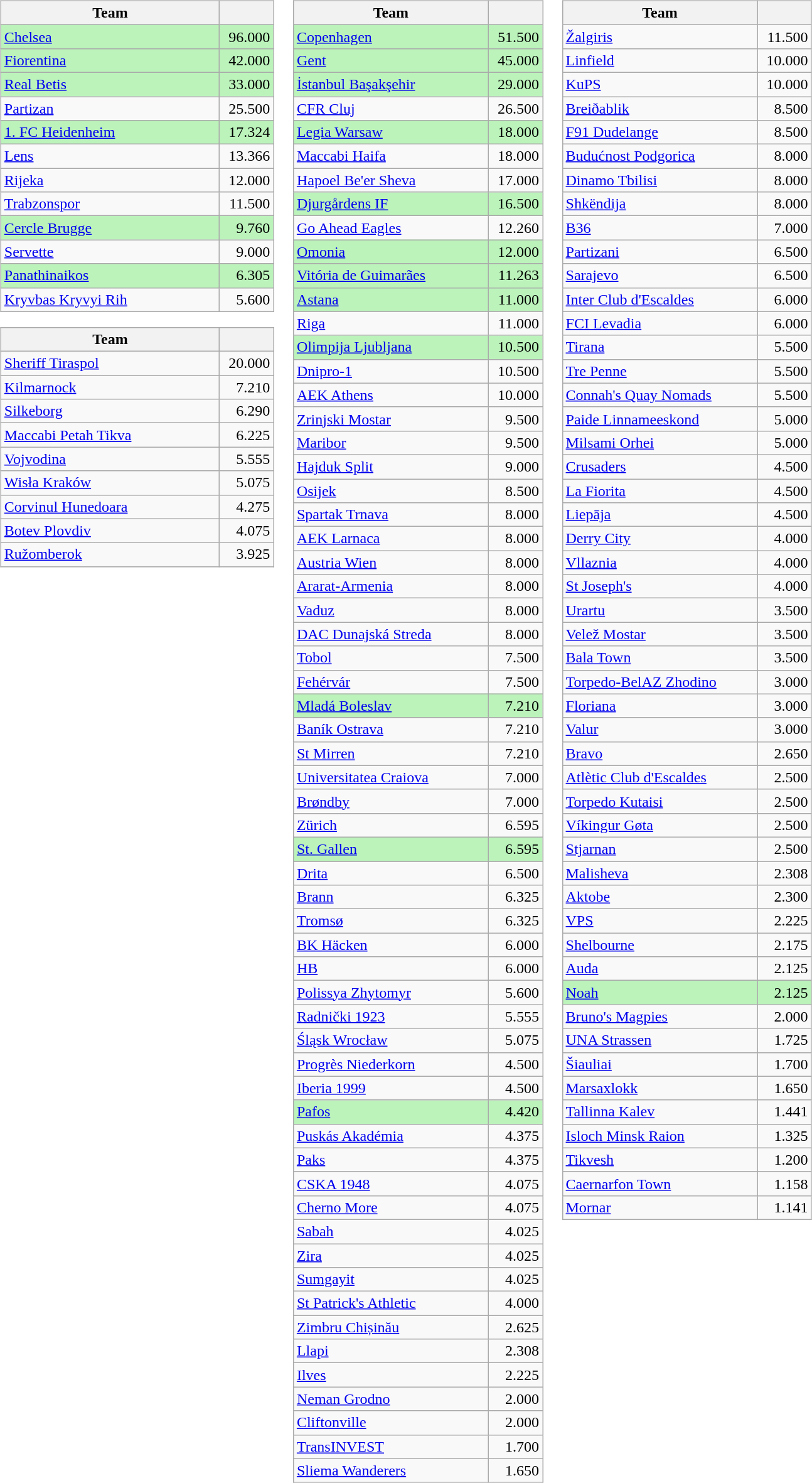<table>
<tr valign=top>
<td><br><table class="wikitable">
<tr>
<th width=225>Team</th>
<th width=50></th>
</tr>
<tr bgcolor=#BBF3BB>
<td> <a href='#'>Chelsea</a></td>
<td align=right>96.000</td>
</tr>
<tr bgcolor=#BBF3BB>
<td> <a href='#'>Fiorentina</a></td>
<td align=right>42.000</td>
</tr>
<tr bgcolor=#BBF3BB>
<td> <a href='#'>Real Betis</a></td>
<td align=right>33.000</td>
</tr>
<tr>
<td> <a href='#'>Partizan</a> </td>
<td align=right>25.500</td>
</tr>
<tr bgcolor=#BBF3BB>
<td> <a href='#'>1. FC Heidenheim</a></td>
<td align=right>17.324</td>
</tr>
<tr>
<td> <a href='#'>Lens</a></td>
<td align=right>13.366</td>
</tr>
<tr>
<td> <a href='#'>Rijeka</a> </td>
<td align=right>12.000</td>
</tr>
<tr>
<td> <a href='#'>Trabzonspor</a> </td>
<td align=right>11.500</td>
</tr>
<tr bgcolor=#BBF3BB>
<td> <a href='#'>Cercle Brugge</a> </td>
<td align=right>9.760</td>
</tr>
<tr>
<td> <a href='#'>Servette</a> </td>
<td align=right>9.000</td>
</tr>
<tr bgcolor=#BBF3BB>
<td> <a href='#'>Panathinaikos</a> </td>
<td align=right>6.305</td>
</tr>
<tr>
<td> <a href='#'>Kryvbas Kryvyi Rih</a> </td>
<td align=right>5.600</td>
</tr>
</table>
<table class="wikitable">
<tr>
<th width=225>Team</th>
<th width=50></th>
</tr>
<tr>
<td> <a href='#'>Sheriff Tiraspol</a> </td>
<td align=right>20.000</td>
</tr>
<tr>
<td> <a href='#'>Kilmarnock</a> </td>
<td align=right>7.210</td>
</tr>
<tr>
<td> <a href='#'>Silkeborg</a> </td>
<td align=right>6.290</td>
</tr>
<tr>
<td> <a href='#'>Maccabi Petah Tikva</a> </td>
<td align=right>6.225</td>
</tr>
<tr>
<td> <a href='#'>Vojvodina</a> </td>
<td align=right>5.555</td>
</tr>
<tr>
<td> <a href='#'>Wisła Kraków</a> </td>
<td align=right>5.075</td>
</tr>
<tr>
<td> <a href='#'>Corvinul Hunedoara</a> </td>
<td align=right>4.275</td>
</tr>
<tr>
<td> <a href='#'>Botev Plovdiv</a> </td>
<td align=right>4.075</td>
</tr>
<tr>
<td> <a href='#'>Ružomberok</a> </td>
<td align=right>3.925</td>
</tr>
</table>
</td>
<td><br><table class="wikitable">
<tr>
<th width=200>Team</th>
<th width=50></th>
</tr>
<tr bgcolor=#BBF3BB>
<td> <a href='#'>Copenhagen</a></td>
<td align=right>51.500</td>
</tr>
<tr bgcolor=#BBF3BB>
<td> <a href='#'>Gent</a></td>
<td align=right>45.000</td>
</tr>
<tr bgcolor=#BBF3BB>
<td> <a href='#'>İstanbul Başakşehir</a></td>
<td align=right>29.000</td>
</tr>
<tr>
<td> <a href='#'>CFR Cluj</a></td>
<td align=right>26.500</td>
</tr>
<tr bgcolor=#BBF3BB>
<td> <a href='#'>Legia Warsaw</a></td>
<td align=right>18.000</td>
</tr>
<tr>
<td> <a href='#'>Maccabi Haifa</a></td>
<td align=right>18.000</td>
</tr>
<tr>
<td> <a href='#'>Hapoel Be'er Sheva</a></td>
<td align=right>17.000</td>
</tr>
<tr bgcolor=#BBF3BB>
<td> <a href='#'>Djurgårdens IF</a></td>
<td align=right>16.500</td>
</tr>
<tr>
<td> <a href='#'>Go Ahead Eagles</a></td>
<td align=right>12.260</td>
</tr>
<tr bgcolor=#BBF3BB>
<td> <a href='#'>Omonia</a></td>
<td align=right>12.000</td>
</tr>
<tr bgcolor=#BBF3BB>
<td> <a href='#'>Vitória de Guimarães</a></td>
<td align=right>11.263</td>
</tr>
<tr bgcolor=#BBF3BB>
<td> <a href='#'>Astana</a></td>
<td align=right>11.000</td>
</tr>
<tr>
<td> <a href='#'>Riga</a></td>
<td align=right>11.000</td>
</tr>
<tr bgcolor=#BBF3BB>
<td> <a href='#'>Olimpija Ljubljana</a></td>
<td align=right>10.500</td>
</tr>
<tr>
<td> <a href='#'>Dnipro-1</a></td>
<td align=right>10.500</td>
</tr>
<tr>
<td> <a href='#'>AEK Athens</a></td>
<td align=right>10.000</td>
</tr>
<tr>
<td> <a href='#'>Zrinjski Mostar</a></td>
<td align=right>9.500</td>
</tr>
<tr>
<td> <a href='#'>Maribor</a> </td>
<td align=right>9.500</td>
</tr>
<tr>
<td> <a href='#'>Hajduk Split</a></td>
<td align=right>9.000</td>
</tr>
<tr>
<td> <a href='#'>Osijek</a></td>
<td align=right>8.500</td>
</tr>
<tr>
<td> <a href='#'>Spartak Trnava</a></td>
<td align=right>8.000</td>
</tr>
<tr>
<td> <a href='#'>AEK Larnaca</a></td>
<td align=right>8.000</td>
</tr>
<tr>
<td> <a href='#'>Austria Wien</a></td>
<td align=right>8.000</td>
</tr>
<tr>
<td> <a href='#'>Ararat-Armenia</a></td>
<td align=right>8.000</td>
</tr>
<tr>
<td> <a href='#'>Vaduz</a></td>
<td align=right>8.000</td>
</tr>
<tr>
<td> <a href='#'>DAC Dunajská Streda</a></td>
<td align=right>8.000</td>
</tr>
<tr>
<td> <a href='#'>Tobol</a> </td>
<td align=right>7.500</td>
</tr>
<tr>
<td> <a href='#'>Fehérvár</a></td>
<td align=right>7.500</td>
</tr>
<tr bgcolor=#BBF3BB>
<td> <a href='#'>Mladá Boleslav</a></td>
<td align=right>7.210</td>
</tr>
<tr>
<td> <a href='#'>Baník Ostrava</a></td>
<td align=right>7.210</td>
</tr>
<tr>
<td> <a href='#'>St Mirren</a></td>
<td align=right>7.210</td>
</tr>
<tr>
<td> <a href='#'>Universitatea Craiova</a></td>
<td align=right>7.000</td>
</tr>
<tr>
<td> <a href='#'>Brøndby</a></td>
<td align=right>7.000</td>
</tr>
<tr>
<td> <a href='#'>Zürich</a></td>
<td align=right>6.595</td>
</tr>
<tr bgcolor=#BBF3BB>
<td> <a href='#'>St. Gallen</a></td>
<td align=right>6.595</td>
</tr>
<tr>
<td> <a href='#'>Drita</a></td>
<td align=right>6.500</td>
</tr>
<tr>
<td> <a href='#'>Brann</a></td>
<td align=right>6.325</td>
</tr>
<tr>
<td> <a href='#'>Tromsø</a></td>
<td align=right>6.325</td>
</tr>
<tr>
<td> <a href='#'>BK Häcken</a></td>
<td align=right>6.000</td>
</tr>
<tr>
<td> <a href='#'>HB</a></td>
<td align=right>6.000</td>
</tr>
<tr>
<td> <a href='#'>Polissya Zhytomyr</a></td>
<td align=right>5.600</td>
</tr>
<tr>
<td> <a href='#'>Radnički 1923</a></td>
<td align=right>5.555</td>
</tr>
<tr>
<td> <a href='#'>Śląsk Wrocław</a></td>
<td align=right>5.075</td>
</tr>
<tr>
<td> <a href='#'>Progrès Niederkorn</a></td>
<td align=right>4.500</td>
</tr>
<tr>
<td> <a href='#'>Iberia 1999</a></td>
<td align=right>4.500</td>
</tr>
<tr bgcolor=#BBF3BB>
<td> <a href='#'>Pafos</a> </td>
<td align=right>4.420</td>
</tr>
<tr>
<td> <a href='#'>Puskás Akadémia</a></td>
<td align=right>4.375</td>
</tr>
<tr>
<td> <a href='#'>Paks</a> </td>
<td align=right>4.375</td>
</tr>
<tr>
<td> <a href='#'>CSKA 1948</a></td>
<td align=right>4.075</td>
</tr>
<tr>
<td> <a href='#'>Cherno More</a></td>
<td align=right>4.075</td>
</tr>
<tr>
<td> <a href='#'>Sabah</a></td>
<td align=right>4.025</td>
</tr>
<tr>
<td> <a href='#'>Zira</a> </td>
<td align=right>4.025</td>
</tr>
<tr>
<td> <a href='#'>Sumgayit</a></td>
<td align=right>4.025</td>
</tr>
<tr>
<td> <a href='#'>St Patrick's Athletic</a></td>
<td align=right>4.000</td>
</tr>
<tr>
<td> <a href='#'>Zimbru Chișinău</a></td>
<td align=right>2.625</td>
</tr>
<tr>
<td> <a href='#'>Llapi</a> </td>
<td align=right>2.308</td>
</tr>
<tr>
<td> <a href='#'>Ilves</a></td>
<td align=right>2.225</td>
</tr>
<tr>
<td> <a href='#'>Neman Grodno</a></td>
<td align=right>2.000</td>
</tr>
<tr>
<td> <a href='#'>Cliftonville</a></td>
<td align=right>2.000</td>
</tr>
<tr>
<td> <a href='#'>TransINVEST</a></td>
<td align=right>1.700</td>
</tr>
<tr>
<td> <a href='#'>Sliema Wanderers</a></td>
<td align=right>1.650</td>
</tr>
</table>
</td>
<td><br><table class="wikitable">
<tr>
<th width=200>Team</th>
<th width=50></th>
</tr>
<tr>
<td> <a href='#'>Žalgiris</a></td>
<td align=right>11.500</td>
</tr>
<tr>
<td> <a href='#'>Linfield</a></td>
<td align=right>10.000</td>
</tr>
<tr>
<td> <a href='#'>KuPS</a></td>
<td align=right>10.000</td>
</tr>
<tr>
<td> <a href='#'>Breiðablik</a></td>
<td align=right>8.500</td>
</tr>
<tr>
<td> <a href='#'>F91 Dudelange</a></td>
<td align=right>8.500</td>
</tr>
<tr>
<td> <a href='#'>Budućnost Podgorica</a></td>
<td align=right>8.000</td>
</tr>
<tr>
<td> <a href='#'>Dinamo Tbilisi</a></td>
<td align=right>8.000</td>
</tr>
<tr>
<td> <a href='#'>Shkëndija</a></td>
<td align=right>8.000</td>
</tr>
<tr>
<td> <a href='#'>B36</a></td>
<td align=right>7.000</td>
</tr>
<tr>
<td> <a href='#'>Partizani</a></td>
<td align=right>6.500</td>
</tr>
<tr>
<td> <a href='#'>Sarajevo</a></td>
<td align=right>6.500</td>
</tr>
<tr>
<td> <a href='#'>Inter Club d'Escaldes</a></td>
<td align=right>6.000</td>
</tr>
<tr>
<td> <a href='#'>FCI Levadia</a></td>
<td align=right>6.000</td>
</tr>
<tr>
<td> <a href='#'>Tirana</a></td>
<td align=right>5.500</td>
</tr>
<tr>
<td> <a href='#'>Tre Penne</a></td>
<td align=right>5.500</td>
</tr>
<tr>
<td> <a href='#'>Connah's Quay Nomads</a></td>
<td align=right>5.500</td>
</tr>
<tr>
<td> <a href='#'>Paide Linnameeskond</a></td>
<td align=right>5.000</td>
</tr>
<tr>
<td> <a href='#'>Milsami Orhei</a></td>
<td align=right>5.000</td>
</tr>
<tr>
<td> <a href='#'>Crusaders</a></td>
<td align=right>4.500</td>
</tr>
<tr>
<td> <a href='#'>La Fiorita</a></td>
<td align=right>4.500</td>
</tr>
<tr>
<td> <a href='#'>Liepāja</a></td>
<td align=right>4.500</td>
</tr>
<tr>
<td> <a href='#'>Derry City</a></td>
<td align=right>4.000</td>
</tr>
<tr>
<td> <a href='#'>Vllaznia</a></td>
<td align=right>4.000</td>
</tr>
<tr>
<td> <a href='#'>St Joseph's</a></td>
<td align=right>4.000</td>
</tr>
<tr>
<td> <a href='#'>Urartu</a></td>
<td align=right>3.500</td>
</tr>
<tr>
<td> <a href='#'>Velež Mostar</a></td>
<td align=right>3.500</td>
</tr>
<tr>
<td> <a href='#'>Bala Town</a></td>
<td align=right>3.500</td>
</tr>
<tr>
<td> <a href='#'>Torpedo-BelAZ Zhodino</a></td>
<td align=right>3.000</td>
</tr>
<tr>
<td> <a href='#'>Floriana</a></td>
<td align=right>3.000</td>
</tr>
<tr>
<td> <a href='#'>Valur</a></td>
<td align=right>3.000</td>
</tr>
<tr>
<td> <a href='#'>Bravo</a></td>
<td align=right>2.650</td>
</tr>
<tr>
<td> <a href='#'>Atlètic Club d'Escaldes</a></td>
<td align=right>2.500</td>
</tr>
<tr>
<td> <a href='#'>Torpedo Kutaisi</a></td>
<td align=right>2.500</td>
</tr>
<tr>
<td> <a href='#'>Víkingur Gøta</a></td>
<td align=right>2.500</td>
</tr>
<tr>
<td> <a href='#'>Stjarnan</a></td>
<td align=right>2.500</td>
</tr>
<tr>
<td> <a href='#'>Malisheva</a></td>
<td align=right>2.308</td>
</tr>
<tr>
<td> <a href='#'>Aktobe</a></td>
<td align=right>2.300</td>
</tr>
<tr>
<td> <a href='#'>VPS</a></td>
<td align=right>2.225</td>
</tr>
<tr>
<td> <a href='#'>Shelbourne</a></td>
<td align=right>2.175</td>
</tr>
<tr>
<td> <a href='#'>Auda</a></td>
<td align=right>2.125</td>
</tr>
<tr bgcolor=#BBF3BB>
<td> <a href='#'>Noah</a></td>
<td align=right>2.125</td>
</tr>
<tr>
<td> <a href='#'>Bruno's Magpies</a></td>
<td align=right>2.000</td>
</tr>
<tr>
<td> <a href='#'>UNA Strassen</a></td>
<td align=right>1.725</td>
</tr>
<tr>
<td> <a href='#'>Šiauliai</a></td>
<td align=right>1.700</td>
</tr>
<tr>
<td> <a href='#'>Marsaxlokk</a></td>
<td align=right>1.650</td>
</tr>
<tr>
<td> <a href='#'>Tallinna Kalev</a></td>
<td align=right>1.441</td>
</tr>
<tr>
<td> <a href='#'>Isloch Minsk Raion</a></td>
<td align=right>1.325</td>
</tr>
<tr>
<td> <a href='#'>Tikvesh</a></td>
<td align=right>1.200</td>
</tr>
<tr>
<td> <a href='#'>Caernarfon Town</a></td>
<td align=right>1.158</td>
</tr>
<tr>
<td> <a href='#'>Mornar</a></td>
<td align=right>1.141</td>
</tr>
</table>
</td>
</tr>
</table>
